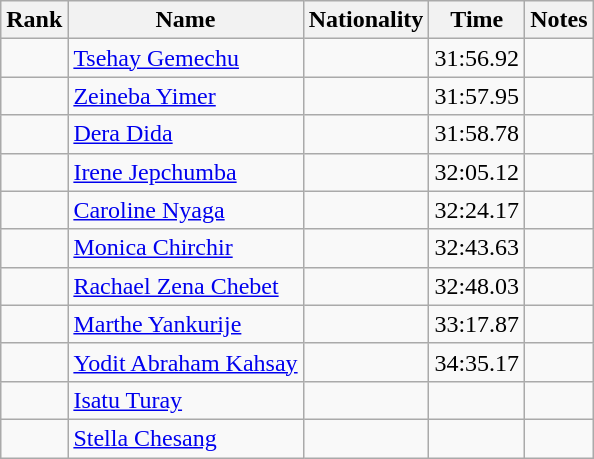<table class="wikitable sortable" style="text-align:center">
<tr>
<th>Rank</th>
<th>Name</th>
<th>Nationality</th>
<th>Time</th>
<th>Notes</th>
</tr>
<tr>
<td></td>
<td align=left><a href='#'>Tsehay Gemechu</a></td>
<td align=left></td>
<td>31:56.92</td>
<td></td>
</tr>
<tr>
<td></td>
<td align=left><a href='#'>Zeineba Yimer</a></td>
<td align=left></td>
<td>31:57.95</td>
<td></td>
</tr>
<tr>
<td></td>
<td align=left><a href='#'>Dera Dida</a></td>
<td align=left></td>
<td>31:58.78</td>
<td></td>
</tr>
<tr>
<td></td>
<td align=left><a href='#'>Irene Jepchumba</a></td>
<td align=left></td>
<td>32:05.12</td>
<td></td>
</tr>
<tr>
<td></td>
<td align=left><a href='#'>Caroline Nyaga</a></td>
<td align=left></td>
<td>32:24.17</td>
<td></td>
</tr>
<tr>
<td></td>
<td align=left><a href='#'>Monica Chirchir</a></td>
<td align=left></td>
<td>32:43.63</td>
<td></td>
</tr>
<tr>
<td></td>
<td align=left><a href='#'>Rachael Zena Chebet</a></td>
<td align=left></td>
<td>32:48.03</td>
<td></td>
</tr>
<tr>
<td></td>
<td align=left><a href='#'>Marthe Yankurije</a></td>
<td align=left></td>
<td>33:17.87</td>
<td></td>
</tr>
<tr>
<td></td>
<td align=left><a href='#'>Yodit Abraham Kahsay</a></td>
<td align=left></td>
<td>34:35.17</td>
<td></td>
</tr>
<tr>
<td></td>
<td align=left><a href='#'>Isatu Turay</a></td>
<td align=left></td>
<td></td>
<td></td>
</tr>
<tr>
<td></td>
<td align=left><a href='#'>Stella Chesang</a></td>
<td align=left></td>
<td></td>
<td></td>
</tr>
</table>
